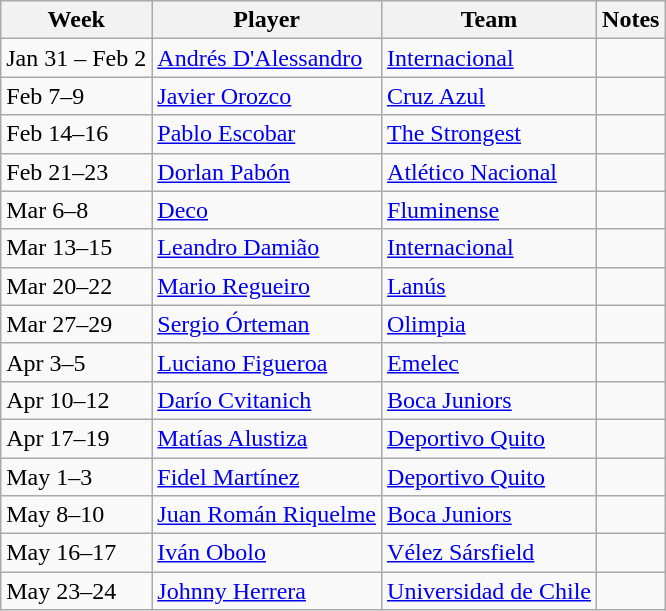<table class="wikitable">
<tr>
<th>Week</th>
<th>Player</th>
<th>Team</th>
<th>Notes</th>
</tr>
<tr>
<td>Jan 31 – Feb 2</td>
<td> <a href='#'>Andrés D'Alessandro</a></td>
<td> <a href='#'>Internacional</a></td>
<td align=center></td>
</tr>
<tr>
<td>Feb 7–9</td>
<td> <a href='#'>Javier Orozco</a></td>
<td> <a href='#'>Cruz Azul</a></td>
<td align=center></td>
</tr>
<tr>
<td>Feb 14–16</td>
<td> <a href='#'>Pablo Escobar</a></td>
<td> <a href='#'>The Strongest</a></td>
<td align=center></td>
</tr>
<tr>
<td>Feb 21–23</td>
<td> <a href='#'>Dorlan Pabón</a></td>
<td> <a href='#'>Atlético Nacional</a></td>
<td align=center></td>
</tr>
<tr>
<td>Mar 6–8</td>
<td> <a href='#'>Deco</a></td>
<td> <a href='#'>Fluminense</a></td>
<td align=center></td>
</tr>
<tr>
<td>Mar 13–15</td>
<td> <a href='#'>Leandro Damião</a></td>
<td> <a href='#'>Internacional</a></td>
<td align=center></td>
</tr>
<tr>
<td>Mar 20–22</td>
<td> <a href='#'>Mario Regueiro</a></td>
<td> <a href='#'>Lanús</a></td>
<td align=center></td>
</tr>
<tr>
<td>Mar 27–29</td>
<td> <a href='#'>Sergio Órteman</a></td>
<td> <a href='#'>Olimpia</a></td>
<td align=center></td>
</tr>
<tr>
<td>Apr 3–5</td>
<td> <a href='#'>Luciano Figueroa</a></td>
<td> <a href='#'>Emelec</a></td>
<td align=center></td>
</tr>
<tr>
<td>Apr 10–12</td>
<td> <a href='#'>Darío Cvitanich</a></td>
<td> <a href='#'>Boca Juniors</a></td>
<td align=center></td>
</tr>
<tr>
<td>Apr 17–19</td>
<td> <a href='#'>Matías Alustiza</a></td>
<td> <a href='#'>Deportivo Quito</a></td>
<td align=center></td>
</tr>
<tr>
<td>May 1–3</td>
<td> <a href='#'>Fidel Martínez</a></td>
<td> <a href='#'>Deportivo Quito</a></td>
<td align=center></td>
</tr>
<tr>
<td>May 8–10</td>
<td> <a href='#'>Juan Román Riquelme</a></td>
<td> <a href='#'>Boca Juniors</a></td>
<td align=center></td>
</tr>
<tr>
<td>May 16–17</td>
<td> <a href='#'>Iván Obolo</a></td>
<td> <a href='#'>Vélez Sársfield</a></td>
<td align=center></td>
</tr>
<tr>
<td>May 23–24</td>
<td> <a href='#'>Johnny Herrera</a></td>
<td> <a href='#'>Universidad de Chile</a></td>
<td align=center></td>
</tr>
</table>
